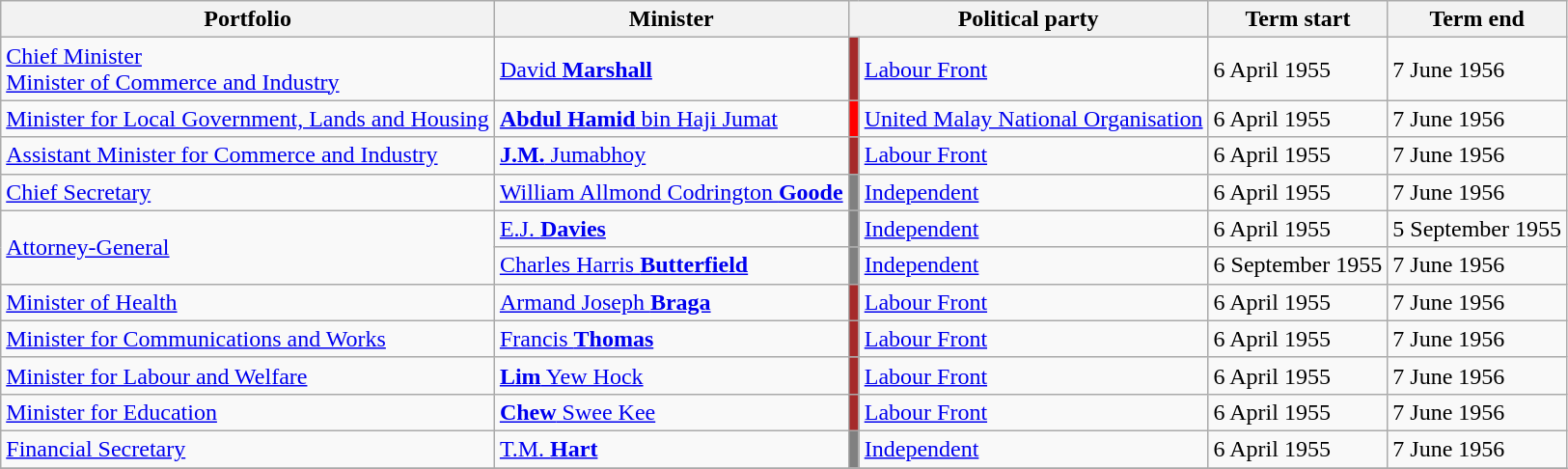<table class=wikitable>
<tr>
<th>Portfolio</th>
<th>Minister</th>
<th colspan="2">Political party</th>
<th>Term start</th>
<th>Term end</th>
</tr>
<tr>
<td><a href='#'>Chief Minister</a><br><a href='#'>Minister of Commerce and Industry</a></td>
<td><a href='#'>David <strong>Marshall</strong></a></td>
<td bgcolor=Brown></td>
<td><a href='#'>Labour Front</a></td>
<td>6 April 1955</td>
<td>7 June 1956</td>
</tr>
<tr>
<td><a href='#'>Minister for Local Government, Lands and Housing</a></td>
<td><a href='#'><strong>Abdul Hamid</strong> bin Haji Jumat</a></td>
<td bgcolor=Red></td>
<td><a href='#'>United Malay National Organisation</a></td>
<td>6 April 1955</td>
<td>7 June 1956</td>
</tr>
<tr>
<td><a href='#'>Assistant Minister for Commerce and Industry</a></td>
<td><a href='#'><strong>J.M.</strong> Jumabhoy</a></td>
<td bgcolor=Brown></td>
<td><a href='#'>Labour Front</a></td>
<td>6 April 1955</td>
<td>7 June 1956</td>
</tr>
<tr>
<td><a href='#'>Chief Secretary</a></td>
<td><a href='#'>William Allmond Codrington <strong>Goode</strong></a></td>
<td bgcolor=grey></td>
<td><a href='#'>Independent</a></td>
<td>6 April 1955</td>
<td>7 June 1956</td>
</tr>
<tr>
<td rowspan="2"><a href='#'>Attorney-General</a></td>
<td><a href='#'>E.J. <strong>Davies</strong></a></td>
<td bgcolor=grey></td>
<td><a href='#'>Independent</a></td>
<td>6 April 1955</td>
<td>5 September 1955</td>
</tr>
<tr>
<td><a href='#'>Charles Harris <strong>Butterfield</strong></a></td>
<td bgcolor=grey></td>
<td><a href='#'>Independent</a></td>
<td>6 September 1955</td>
<td>7 June 1956</td>
</tr>
<tr>
<td><a href='#'>Minister of Health</a></td>
<td><a href='#'>Armand Joseph <strong>Braga</strong></a></td>
<td bgcolor="Brown"></td>
<td><a href='#'>Labour Front</a></td>
<td>6 April 1955</td>
<td>7 June 1956</td>
</tr>
<tr>
<td><a href='#'>Minister for Communications and Works</a></td>
<td><a href='#'>Francis <strong>Thomas</strong></a></td>
<td bgcolor="Brown"></td>
<td><a href='#'>Labour Front</a></td>
<td>6 April 1955</td>
<td>7 June 1956</td>
</tr>
<tr>
<td><a href='#'>Minister for Labour and Welfare</a></td>
<td><a href='#'><strong>Lim</strong> Yew Hock</a></td>
<td bgcolor="Brown"></td>
<td><a href='#'>Labour Front</a></td>
<td>6 April 1955</td>
<td>7 June 1956</td>
</tr>
<tr>
<td><a href='#'>Minister for Education</a></td>
<td><a href='#'><strong>Chew</strong> Swee Kee</a></td>
<td bgcolor="Brown"></td>
<td><a href='#'>Labour Front</a></td>
<td>6 April 1955</td>
<td>7 June 1956</td>
</tr>
<tr>
<td><a href='#'>Financial Secretary</a></td>
<td><a href='#'>T.M. <strong>Hart</strong></a></td>
<td bgcolor="grey"></td>
<td><a href='#'>Independent</a></td>
<td>6 April 1955</td>
<td>7 June 1956</td>
</tr>
<tr>
</tr>
</table>
